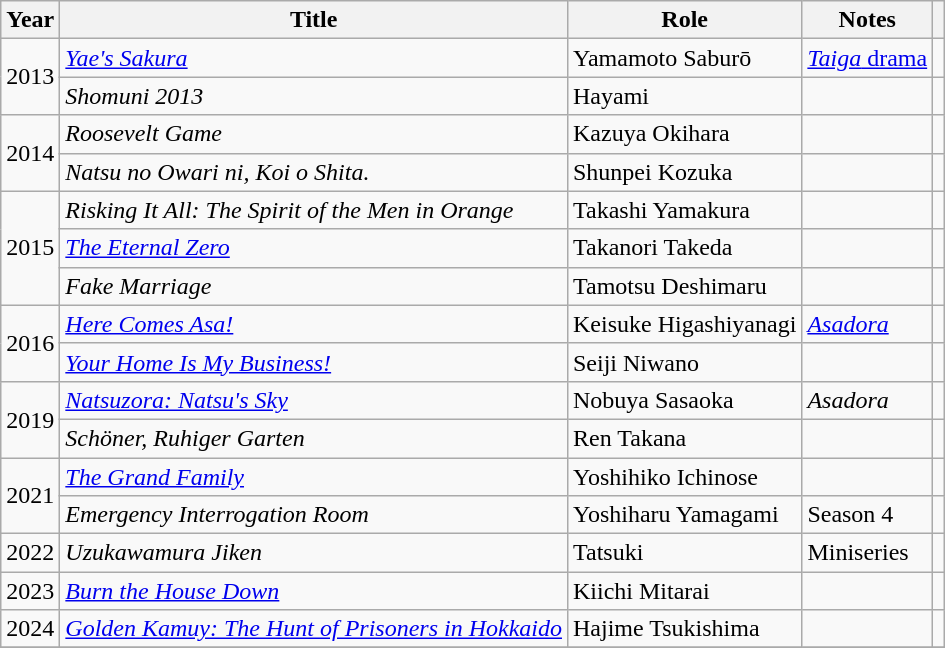<table class="wikitable">
<tr>
<th>Year</th>
<th>Title</th>
<th>Role</th>
<th>Notes</th>
<th></th>
</tr>
<tr>
<td rowspan="2">2013</td>
<td><em><a href='#'>Yae's Sakura</a></em></td>
<td>Yamamoto Saburō</td>
<td><a href='#'><em>Taiga</em> drama</a></td>
<td></td>
</tr>
<tr>
<td><em>Shomuni 2013</em></td>
<td>Hayami</td>
<td></td>
<td></td>
</tr>
<tr>
<td rowspan="2">2014</td>
<td><em>Roosevelt Game</em></td>
<td>Kazuya Okihara</td>
<td></td>
<td></td>
</tr>
<tr>
<td><em>Natsu no Owari ni, Koi o Shita.</em></td>
<td>Shunpei Kozuka</td>
<td></td>
<td></td>
</tr>
<tr>
<td rowspan="3">2015</td>
<td><em>Risking It All: The Spirit of the Men in Orange</em></td>
<td>Takashi Yamakura</td>
<td></td>
<td></td>
</tr>
<tr>
<td><em><a href='#'>The Eternal Zero</a></em></td>
<td>Takanori Takeda</td>
<td></td>
<td></td>
</tr>
<tr>
<td><em>Fake Marriage</em></td>
<td>Tamotsu Deshimaru</td>
<td></td>
<td></td>
</tr>
<tr>
<td rowspan="2">2016</td>
<td><em><a href='#'>Here Comes Asa!</a></em></td>
<td>Keisuke Higashiyanagi</td>
<td><em><a href='#'>Asadora</a></em></td>
<td></td>
</tr>
<tr>
<td><em><a href='#'>Your Home Is My Business!</a></em></td>
<td>Seiji Niwano</td>
<td></td>
<td></td>
</tr>
<tr>
<td rowspan="2">2019</td>
<td><em><a href='#'>Natsuzora: Natsu's Sky</a></em></td>
<td>Nobuya Sasaoka</td>
<td><em>Asadora</em></td>
<td></td>
</tr>
<tr>
<td><em>Schöner, Ruhiger Garten</em></td>
<td>Ren Takana</td>
<td></td>
<td></td>
</tr>
<tr>
<td rowspan="2">2021</td>
<td><em><a href='#'>The Grand Family</a></em></td>
<td>Yoshihiko Ichinose</td>
<td></td>
<td></td>
</tr>
<tr>
<td><em>Emergency Interrogation Room</em></td>
<td>Yoshiharu Yamagami</td>
<td>Season 4</td>
<td></td>
</tr>
<tr>
<td>2022</td>
<td><em>Uzukawamura Jiken</em></td>
<td>Tatsuki</td>
<td>Miniseries</td>
<td></td>
</tr>
<tr>
<td>2023</td>
<td><em><a href='#'>Burn the House Down</a></em></td>
<td>Kiichi Mitarai</td>
<td></td>
<td></td>
</tr>
<tr>
<td>2024</td>
<td><em><a href='#'>Golden Kamuy: The Hunt of Prisoners in Hokkaido</a></em></td>
<td>Hajime Tsukishima</td>
<td></td>
<td></td>
</tr>
<tr>
</tr>
</table>
